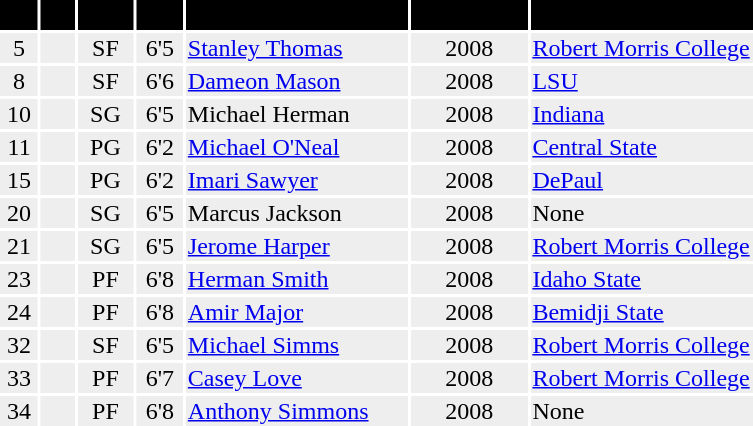<table width=40%>
<tr bgcolor="black">
<th width=3%><span><strong>#</strong></span></th>
<td width=3%></td>
<th width=3%><span><strong>Pos.</strong></span></th>
<th width=3%><span><strong>Ht.</strong></span></th>
<th width=20%><span><strong>Player</strong></span></th>
<th width=5%><span><strong>Acquired</strong></span></th>
<th width=20%><span><strong>College</strong></span></th>
</tr>
<tr bgcolor="#eeeeee">
<td align=center>5</td>
<td align=center></td>
<td align=center>SF</td>
<td align=center>6'5</td>
<td><a href='#'>Stanley Thomas</a></td>
<td align=center>2008</td>
<td><a href='#'>Robert Morris College</a></td>
</tr>
<tr bgcolor="#eeeeee">
<td align=center>8</td>
<td align=center></td>
<td align=center>SF</td>
<td align=center>6'6</td>
<td><a href='#'>Dameon Mason</a></td>
<td align=center>2008</td>
<td><a href='#'>LSU</a></td>
</tr>
<tr bgcolor="#eeeeee">
<td align=center>10</td>
<td align=center></td>
<td align=center>SG</td>
<td align=center>6'5</td>
<td>Michael Herman</td>
<td align=center>2008</td>
<td><a href='#'>Indiana</a></td>
</tr>
<tr bgcolor="#eeeeee">
<td align=center>11</td>
<td align=center></td>
<td align=center>PG</td>
<td align=center>6'2</td>
<td><a href='#'>Michael O'Neal</a></td>
<td align=center>2008</td>
<td><a href='#'>Central State</a></td>
</tr>
<tr bgcolor="#eeeeee">
<td align=center>15</td>
<td align=center></td>
<td align=center>PG</td>
<td align=center>6'2</td>
<td><a href='#'>Imari Sawyer</a></td>
<td align=center>2008</td>
<td><a href='#'>DePaul</a></td>
</tr>
<tr bgcolor="#eeeeee">
<td align=center>20</td>
<td align=center></td>
<td align=center>SG</td>
<td align=center>6'5</td>
<td>Marcus Jackson</td>
<td align=center>2008</td>
<td>None</td>
</tr>
<tr bgcolor="#eeeeee">
<td align=center>21</td>
<td align=center></td>
<td align=center>SG</td>
<td align=center>6'5</td>
<td><a href='#'>Jerome Harper</a></td>
<td align=center>2008</td>
<td><a href='#'>Robert Morris College</a></td>
</tr>
<tr bgcolor="#eeeeee">
<td align=center>23</td>
<td align=center></td>
<td align=center>PF</td>
<td align=center>6'8</td>
<td><a href='#'>Herman Smith</a></td>
<td align=center>2008</td>
<td><a href='#'>Idaho State</a></td>
</tr>
<tr bgcolor="#eeeeee">
<td align=center>24</td>
<td align=center></td>
<td align=center>PF</td>
<td align=center>6'8</td>
<td><a href='#'>Amir Major</a></td>
<td align=center>2008</td>
<td><a href='#'>Bemidji State</a></td>
</tr>
<tr bgcolor="#eeeeee">
<td align=center>32</td>
<td align=center></td>
<td align=center>SF</td>
<td align=center>6'5</td>
<td><a href='#'>Michael Simms</a></td>
<td align=center>2008</td>
<td><a href='#'>Robert Morris College</a></td>
</tr>
<tr bgcolor="#eeeeee">
<td align=center>33</td>
<td align=center></td>
<td align=center>PF</td>
<td align=center>6'7</td>
<td><a href='#'>Casey Love</a></td>
<td align=center>2008</td>
<td><a href='#'>Robert Morris College</a></td>
</tr>
<tr bgcolor="#eeeeee">
<td align=center>34</td>
<td align=center></td>
<td align=center>PF</td>
<td align=center>6'8</td>
<td><a href='#'>Anthony Simmons</a></td>
<td align=center>2008</td>
<td>None</td>
</tr>
</table>
